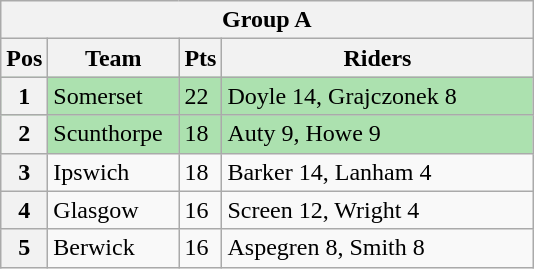<table class="wikitable">
<tr>
<th colspan="4">Group A</th>
</tr>
<tr>
<th width=20>Pos</th>
<th width=80>Team</th>
<th width=20>Pts</th>
<th width=200>Riders</th>
</tr>
<tr style="background:#ACE1AF;">
<th>1</th>
<td>Somerset</td>
<td>22</td>
<td>Doyle 14, Grajczonek 8</td>
</tr>
<tr style="background:#ACE1AF;">
<th>2</th>
<td>Scunthorpe</td>
<td>18</td>
<td>Auty 9, Howe 9</td>
</tr>
<tr>
<th>3</th>
<td>Ipswich</td>
<td>18</td>
<td>Barker 14, Lanham 4</td>
</tr>
<tr>
<th>4</th>
<td>Glasgow</td>
<td>16</td>
<td>Screen 12, Wright 4</td>
</tr>
<tr>
<th>5</th>
<td>Berwick</td>
<td>16</td>
<td>Aspegren 8, Smith 8</td>
</tr>
</table>
